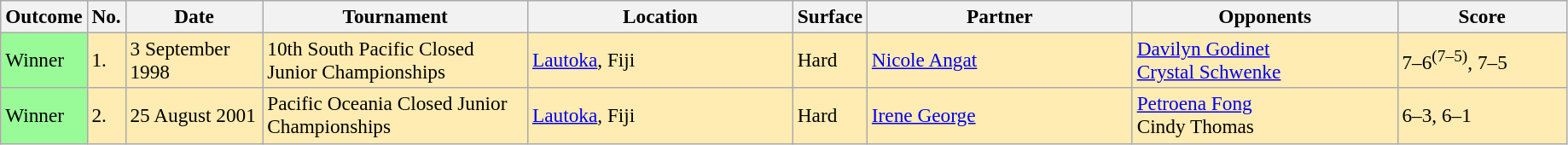<table class="sortable wikitable" style=font-size:97%>
<tr>
<th>Outcome</th>
<th>No.</th>
<th width=100>Date</th>
<th width=200>Tournament</th>
<th width=200>Location</th>
<th>Surface</th>
<th width=200>Partner</th>
<th width=200>Opponents</th>
<th width=125>Score</th>
</tr>
<tr bgcolor=#ffecb2>
<td bgcolor=#98fb98>Winner</td>
<td>1.</td>
<td>3 September 1998</td>
<td>10th South Pacific Closed Junior Championships</td>
<td><a href='#'>Lautoka</a>, Fiji</td>
<td>Hard</td>
<td> <a href='#'>Nicole Angat</a></td>
<td> <a href='#'>Davilyn Godinet</a><br> <a href='#'>Crystal Schwenke</a></td>
<td>7–6<sup>(7–5)</sup>, 7–5</td>
</tr>
<tr bgcolor=#ffecb2>
<td bgcolor=#98fb98>Winner</td>
<td>2.</td>
<td>25 August 2001</td>
<td>Pacific Oceania Closed Junior Championships</td>
<td><a href='#'>Lautoka</a>, Fiji</td>
<td>Hard</td>
<td> <a href='#'>Irene George</a></td>
<td> <a href='#'>Petroena Fong</a><br> Cindy Thomas</td>
<td>6–3, 6–1</td>
</tr>
</table>
